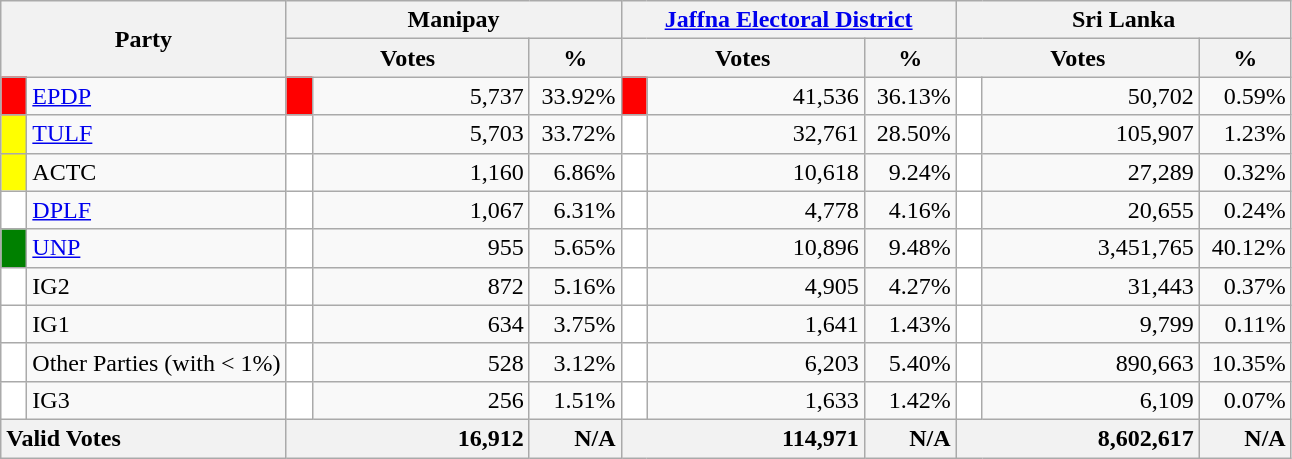<table class="wikitable">
<tr>
<th colspan="2" width="144px"rowspan="2">Party</th>
<th colspan="3" width="216px">Manipay</th>
<th colspan="3" width="216px"><a href='#'>Jaffna Electoral District</a></th>
<th colspan="3" width="216px">Sri Lanka</th>
</tr>
<tr>
<th colspan="2" width="144px">Votes</th>
<th>%</th>
<th colspan="2" width="144px">Votes</th>
<th>%</th>
<th colspan="2" width="144px">Votes</th>
<th>%</th>
</tr>
<tr>
<td style="background-color:red;" width="10px"></td>
<td style="text-align:left;"><a href='#'>EPDP</a></td>
<td style="background-color:red;" width="10px"></td>
<td style="text-align:right;">5,737</td>
<td style="text-align:right;">33.92%</td>
<td style="background-color:red;" width="10px"></td>
<td style="text-align:right;">41,536</td>
<td style="text-align:right;">36.13%</td>
<td style="background-color:white;" width="10px"></td>
<td style="text-align:right;">50,702</td>
<td style="text-align:right;">0.59%</td>
</tr>
<tr>
<td style="background-color:yellow;" width="10px"></td>
<td style="text-align:left;"><a href='#'>TULF</a></td>
<td style="background-color:white;" width="10px"></td>
<td style="text-align:right;">5,703</td>
<td style="text-align:right;">33.72%</td>
<td style="background-color:white;" width="10px"></td>
<td style="text-align:right;">32,761</td>
<td style="text-align:right;">28.50%</td>
<td style="background-color:white;" width="10px"></td>
<td style="text-align:right;">105,907</td>
<td style="text-align:right;">1.23%</td>
</tr>
<tr>
<td style="background-color:yellow;" width="10px"></td>
<td style="text-align:left;">ACTC</td>
<td style="background-color:white;" width="10px"></td>
<td style="text-align:right;">1,160</td>
<td style="text-align:right;">6.86%</td>
<td style="background-color:white;" width="10px"></td>
<td style="text-align:right;">10,618</td>
<td style="text-align:right;">9.24%</td>
<td style="background-color:white;" width="10px"></td>
<td style="text-align:right;">27,289</td>
<td style="text-align:right;">0.32%</td>
</tr>
<tr>
<td style="background-color:white;" width="10px"></td>
<td style="text-align:left;"><a href='#'>DPLF</a></td>
<td style="background-color:white;" width="10px"></td>
<td style="text-align:right;">1,067</td>
<td style="text-align:right;">6.31%</td>
<td style="background-color:white;" width="10px"></td>
<td style="text-align:right;">4,778</td>
<td style="text-align:right;">4.16%</td>
<td style="background-color:white;" width="10px"></td>
<td style="text-align:right;">20,655</td>
<td style="text-align:right;">0.24%</td>
</tr>
<tr>
<td style="background-color:green;" width="10px"></td>
<td style="text-align:left;"><a href='#'>UNP</a></td>
<td style="background-color:white;" width="10px"></td>
<td style="text-align:right;">955</td>
<td style="text-align:right;">5.65%</td>
<td style="background-color:white;" width="10px"></td>
<td style="text-align:right;">10,896</td>
<td style="text-align:right;">9.48%</td>
<td style="background-color:white;" width="10px"></td>
<td style="text-align:right;">3,451,765</td>
<td style="text-align:right;">40.12%</td>
</tr>
<tr>
<td style="background-color:white;" width="10px"></td>
<td style="text-align:left;">IG2</td>
<td style="background-color:white;" width="10px"></td>
<td style="text-align:right;">872</td>
<td style="text-align:right;">5.16%</td>
<td style="background-color:white;" width="10px"></td>
<td style="text-align:right;">4,905</td>
<td style="text-align:right;">4.27%</td>
<td style="background-color:white;" width="10px"></td>
<td style="text-align:right;">31,443</td>
<td style="text-align:right;">0.37%</td>
</tr>
<tr>
<td style="background-color:white;" width="10px"></td>
<td style="text-align:left;">IG1</td>
<td style="background-color:white;" width="10px"></td>
<td style="text-align:right;">634</td>
<td style="text-align:right;">3.75%</td>
<td style="background-color:white;" width="10px"></td>
<td style="text-align:right;">1,641</td>
<td style="text-align:right;">1.43%</td>
<td style="background-color:white;" width="10px"></td>
<td style="text-align:right;">9,799</td>
<td style="text-align:right;">0.11%</td>
</tr>
<tr>
<td style="background-color:white;" width="10px"></td>
<td style="text-align:left;">Other Parties (with < 1%)</td>
<td style="background-color:white;" width="10px"></td>
<td style="text-align:right;">528</td>
<td style="text-align:right;">3.12%</td>
<td style="background-color:white;" width="10px"></td>
<td style="text-align:right;">6,203</td>
<td style="text-align:right;">5.40%</td>
<td style="background-color:white;" width="10px"></td>
<td style="text-align:right;">890,663</td>
<td style="text-align:right;">10.35%</td>
</tr>
<tr>
<td style="background-color:white;" width="10px"></td>
<td style="text-align:left;">IG3</td>
<td style="background-color:white;" width="10px"></td>
<td style="text-align:right;">256</td>
<td style="text-align:right;">1.51%</td>
<td style="background-color:white;" width="10px"></td>
<td style="text-align:right;">1,633</td>
<td style="text-align:right;">1.42%</td>
<td style="background-color:white;" width="10px"></td>
<td style="text-align:right;">6,109</td>
<td style="text-align:right;">0.07%</td>
</tr>
<tr>
<th colspan="2" width="144px"style="text-align:left;">Valid Votes</th>
<th style="text-align:right;"colspan="2" width="144px">16,912</th>
<th style="text-align:right;">N/A</th>
<th style="text-align:right;"colspan="2" width="144px">114,971</th>
<th style="text-align:right;">N/A</th>
<th style="text-align:right;"colspan="2" width="144px">8,602,617</th>
<th style="text-align:right;">N/A</th>
</tr>
</table>
